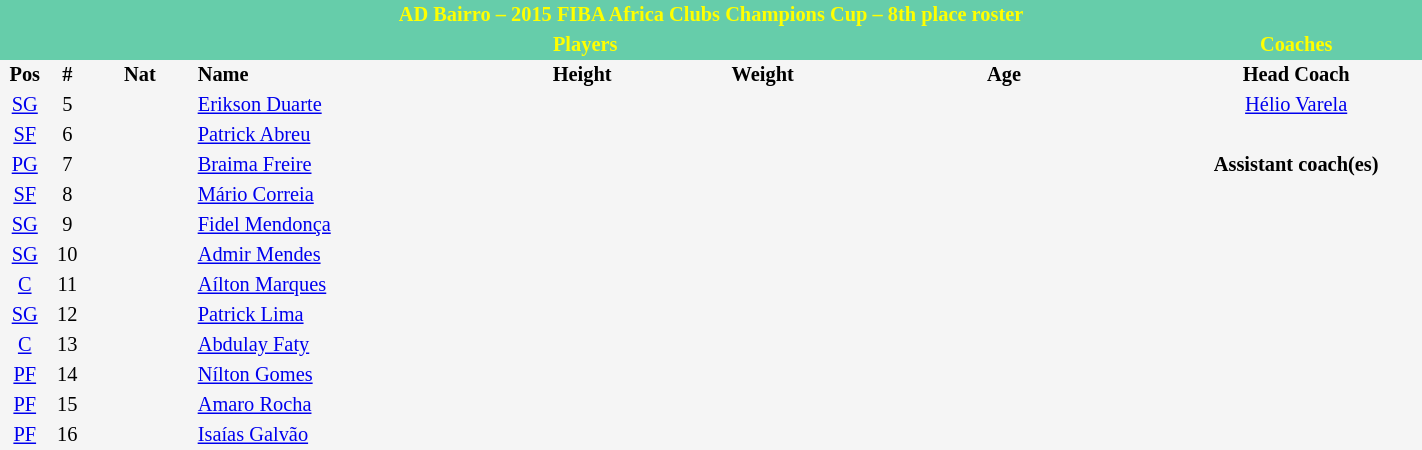<table border=0 cellpadding=2 cellspacing=0  |- bgcolor=#f5f5f5 style="text-align:center; font-size:85%;" width=75%>
<tr>
<td colspan="8" style="background: #66cdaa; color: yellow"><strong>AD Bairro – 2015 FIBA Africa Clubs Champions Cup – 8th place roster</strong></td>
</tr>
<tr>
<td colspan="7" style="background: #66cdaa; color: yellow"><strong>Players</strong></td>
<td style="background: #66cdaa; color: yellow"><strong>Coaches</strong></td>
</tr>
<tr style="background=#f5f5f5; color: black">
<th width=5px>Pos</th>
<th width=5px>#</th>
<th width=50px>Nat</th>
<th width=135px align=left>Name</th>
<th width=100px>Height</th>
<th width=70px>Weight</th>
<th width=160px>Age</th>
<th width=120px>Head Coach</th>
</tr>
<tr>
<td><a href='#'>SG</a></td>
<td>5</td>
<td></td>
<td align=left><a href='#'>Erikson Duarte</a></td>
<td><span></span></td>
<td></td>
<td><span></span></td>
<td> <a href='#'>Hélio Varela</a></td>
</tr>
<tr>
<td><a href='#'>SF</a></td>
<td>6</td>
<td></td>
<td align=left><a href='#'>Patrick Abreu</a></td>
<td><span></span></td>
<td></td>
<td><span></span></td>
</tr>
<tr>
<td><a href='#'>PG</a></td>
<td>7</td>
<td></td>
<td align=left><a href='#'>Braima Freire</a></td>
<td><span></span></td>
<td></td>
<td><span></span></td>
<td><strong>Assistant coach(es)</strong></td>
</tr>
<tr>
<td><a href='#'>SF</a></td>
<td>8</td>
<td></td>
<td align=left><a href='#'>Mário Correia</a></td>
<td><span></span></td>
<td></td>
<td><span></span></td>
<td></td>
</tr>
<tr>
<td><a href='#'>SG</a></td>
<td>9</td>
<td></td>
<td align=left><a href='#'>Fidel Mendonça</a></td>
<td><span></span></td>
<td></td>
<td><span></span></td>
</tr>
<tr>
<td><a href='#'>SG</a></td>
<td>10</td>
<td></td>
<td align=left><a href='#'>Admir Mendes</a></td>
<td><span></span></td>
<td></td>
<td><span></span></td>
</tr>
<tr>
<td><a href='#'>C</a></td>
<td>11</td>
<td></td>
<td align=left><a href='#'>Aílton Marques</a></td>
<td><span></span></td>
<td></td>
<td><span></span></td>
</tr>
<tr>
<td><a href='#'>SG</a></td>
<td>12</td>
<td></td>
<td align=left><a href='#'>Patrick Lima</a></td>
<td><span></span></td>
<td></td>
<td><span></span></td>
</tr>
<tr>
<td><a href='#'>C</a></td>
<td>13</td>
<td></td>
<td align=left><a href='#'>Abdulay Faty</a></td>
<td><span></span></td>
<td></td>
<td><span></span></td>
</tr>
<tr>
<td><a href='#'>PF</a></td>
<td>14</td>
<td></td>
<td align=left><a href='#'>Nílton Gomes</a></td>
<td><span></span></td>
<td></td>
<td><span></span></td>
</tr>
<tr>
<td><a href='#'>PF</a></td>
<td>15</td>
<td></td>
<td align=left><a href='#'>Amaro Rocha</a></td>
<td><span></span></td>
<td></td>
<td><span></span></td>
</tr>
<tr>
<td><a href='#'>PF</a></td>
<td>16</td>
<td></td>
<td align=left><a href='#'>Isaías Galvão</a></td>
<td><span></span></td>
<td></td>
<td><span></span></td>
</tr>
</table>
